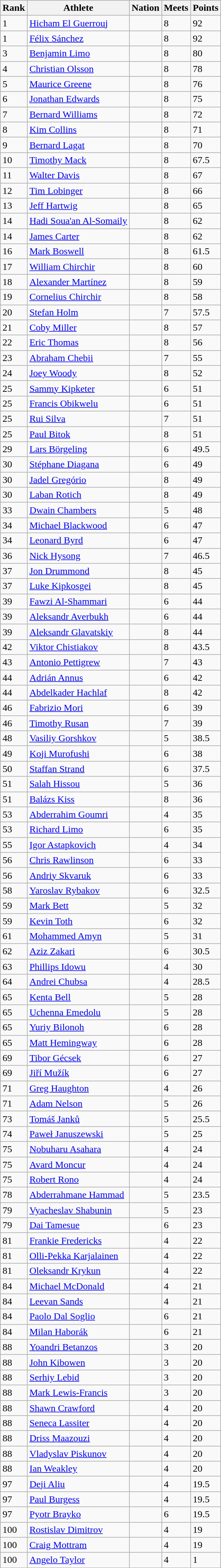<table class=wikitable>
<tr>
<th>Rank</th>
<th>Athlete</th>
<th>Nation</th>
<th>Meets</th>
<th>Points</th>
</tr>
<tr>
<td>1</td>
<td><a href='#'>Hicham El Guerrouj</a></td>
<td></td>
<td>8</td>
<td>92</td>
</tr>
<tr>
<td>1</td>
<td><a href='#'>Félix Sánchez</a></td>
<td></td>
<td>8</td>
<td>92</td>
</tr>
<tr>
<td>3</td>
<td><a href='#'>Benjamin Limo</a></td>
<td></td>
<td>8</td>
<td>80</td>
</tr>
<tr>
<td>4</td>
<td><a href='#'>Christian Olsson</a></td>
<td></td>
<td>8</td>
<td>78</td>
</tr>
<tr>
<td>5</td>
<td><a href='#'>Maurice Greene</a></td>
<td></td>
<td>8</td>
<td>76</td>
</tr>
<tr>
<td>6</td>
<td><a href='#'>Jonathan Edwards</a></td>
<td></td>
<td>8</td>
<td>75</td>
</tr>
<tr>
<td>7</td>
<td><a href='#'>Bernard Williams</a></td>
<td></td>
<td>8</td>
<td>72</td>
</tr>
<tr>
<td>8</td>
<td><a href='#'>Kim Collins</a></td>
<td></td>
<td>8</td>
<td>71</td>
</tr>
<tr>
<td>9</td>
<td><a href='#'>Bernard Lagat</a></td>
<td></td>
<td>8</td>
<td>70</td>
</tr>
<tr>
<td>10</td>
<td><a href='#'>Timothy Mack</a></td>
<td></td>
<td>8</td>
<td>67.5</td>
</tr>
<tr>
<td>11</td>
<td><a href='#'>Walter Davis</a></td>
<td></td>
<td>8</td>
<td>67</td>
</tr>
<tr>
<td>12</td>
<td><a href='#'>Tim Lobinger</a></td>
<td></td>
<td>8</td>
<td>66</td>
</tr>
<tr>
<td>13</td>
<td><a href='#'>Jeff Hartwig</a></td>
<td></td>
<td>8</td>
<td>65</td>
</tr>
<tr>
<td>14</td>
<td><a href='#'>Hadi Soua'an Al-Somaily</a></td>
<td></td>
<td>8</td>
<td>62</td>
</tr>
<tr>
<td>14</td>
<td><a href='#'>James Carter</a></td>
<td></td>
<td>8</td>
<td>62</td>
</tr>
<tr>
<td>16</td>
<td><a href='#'>Mark Boswell</a></td>
<td></td>
<td>8</td>
<td>61.5</td>
</tr>
<tr>
<td>17</td>
<td><a href='#'>William Chirchir</a></td>
<td></td>
<td>8</td>
<td>60</td>
</tr>
<tr>
<td>18</td>
<td><a href='#'>Alexander Martínez</a></td>
<td></td>
<td>8</td>
<td>59</td>
</tr>
<tr>
<td>19</td>
<td><a href='#'>Cornelius Chirchir</a></td>
<td></td>
<td>8</td>
<td>58</td>
</tr>
<tr>
<td>20</td>
<td><a href='#'>Stefan Holm</a></td>
<td></td>
<td>7</td>
<td>57.5</td>
</tr>
<tr>
<td>21</td>
<td><a href='#'>Coby Miller</a></td>
<td></td>
<td>8</td>
<td>57</td>
</tr>
<tr>
<td>22</td>
<td><a href='#'>Eric Thomas</a></td>
<td></td>
<td>8</td>
<td>56</td>
</tr>
<tr>
<td>23</td>
<td><a href='#'>Abraham Chebii</a></td>
<td></td>
<td>7</td>
<td>55</td>
</tr>
<tr>
<td>24</td>
<td><a href='#'>Joey Woody</a></td>
<td></td>
<td>8</td>
<td>52</td>
</tr>
<tr>
<td>25</td>
<td><a href='#'>Sammy Kipketer</a></td>
<td></td>
<td>6</td>
<td>51</td>
</tr>
<tr>
<td>25</td>
<td><a href='#'>Francis Obikwelu</a></td>
<td></td>
<td>6</td>
<td>51</td>
</tr>
<tr>
<td>25</td>
<td><a href='#'>Rui Silva</a></td>
<td></td>
<td>7</td>
<td>51</td>
</tr>
<tr>
<td>25</td>
<td><a href='#'>Paul Bitok</a></td>
<td></td>
<td>8</td>
<td>51</td>
</tr>
<tr>
<td>29</td>
<td><a href='#'>Lars Börgeling</a></td>
<td></td>
<td>6</td>
<td>49.5</td>
</tr>
<tr>
<td>30</td>
<td><a href='#'>Stéphane Diagana</a></td>
<td></td>
<td>6</td>
<td>49</td>
</tr>
<tr>
<td>30</td>
<td><a href='#'>Jadel Gregório</a></td>
<td></td>
<td>8</td>
<td>49</td>
</tr>
<tr>
<td>30</td>
<td><a href='#'>Laban Rotich</a></td>
<td></td>
<td>8</td>
<td>49</td>
</tr>
<tr>
<td>33</td>
<td><a href='#'>Dwain Chambers</a></td>
<td></td>
<td>5</td>
<td>48</td>
</tr>
<tr>
<td>34</td>
<td><a href='#'>Michael Blackwood</a></td>
<td></td>
<td>6</td>
<td>47</td>
</tr>
<tr>
<td>34</td>
<td><a href='#'>Leonard Byrd</a></td>
<td></td>
<td>6</td>
<td>47</td>
</tr>
<tr>
<td>36</td>
<td><a href='#'>Nick Hysong</a></td>
<td></td>
<td>7</td>
<td>46.5</td>
</tr>
<tr>
<td>37</td>
<td><a href='#'>Jon Drummond</a></td>
<td></td>
<td>8</td>
<td>45</td>
</tr>
<tr>
<td>37</td>
<td><a href='#'>Luke Kipkosgei</a></td>
<td></td>
<td>8</td>
<td>45</td>
</tr>
<tr>
<td>39</td>
<td><a href='#'>Fawzi Al-Shammari</a></td>
<td></td>
<td>6</td>
<td>44</td>
</tr>
<tr>
<td>39</td>
<td><a href='#'>Aleksandr Averbukh</a></td>
<td></td>
<td>6</td>
<td>44</td>
</tr>
<tr>
<td>39</td>
<td><a href='#'>Aleksandr Glavatskiy</a></td>
<td></td>
<td>8</td>
<td>44</td>
</tr>
<tr>
<td>42</td>
<td><a href='#'>Viktor Chistiakov</a></td>
<td></td>
<td>8</td>
<td>43.5</td>
</tr>
<tr>
<td>43</td>
<td><a href='#'>Antonio Pettigrew</a></td>
<td></td>
<td>7</td>
<td>43</td>
</tr>
<tr>
<td>44</td>
<td><a href='#'>Adrián Annus</a></td>
<td></td>
<td>6</td>
<td>42</td>
</tr>
<tr>
<td>44</td>
<td><a href='#'>Abdelkader Hachlaf</a></td>
<td></td>
<td>8</td>
<td>42</td>
</tr>
<tr>
<td>46</td>
<td><a href='#'>Fabrizio Mori</a></td>
<td></td>
<td>6</td>
<td>39</td>
</tr>
<tr>
<td>46</td>
<td><a href='#'>Timothy Rusan</a></td>
<td></td>
<td>7</td>
<td>39</td>
</tr>
<tr>
<td>48</td>
<td><a href='#'>Vasiliy Gorshkov</a></td>
<td></td>
<td>5</td>
<td>38.5</td>
</tr>
<tr>
<td>49</td>
<td><a href='#'>Koji Murofushi</a></td>
<td></td>
<td>6</td>
<td>38</td>
</tr>
<tr>
<td>50</td>
<td><a href='#'>Staffan Strand</a></td>
<td></td>
<td>6</td>
<td>37.5</td>
</tr>
<tr>
<td>51</td>
<td><a href='#'>Salah Hissou</a></td>
<td></td>
<td>5</td>
<td>36</td>
</tr>
<tr>
<td>51</td>
<td><a href='#'>Balázs Kiss</a></td>
<td></td>
<td>8</td>
<td>36</td>
</tr>
<tr>
<td>53</td>
<td><a href='#'>Abderrahim Goumri</a></td>
<td></td>
<td>4</td>
<td>35</td>
</tr>
<tr>
<td>53</td>
<td><a href='#'>Richard Limo</a></td>
<td></td>
<td>6</td>
<td>35</td>
</tr>
<tr>
<td>55</td>
<td><a href='#'>Igor Astapkovich</a></td>
<td></td>
<td>4</td>
<td>34</td>
</tr>
<tr>
<td>56</td>
<td><a href='#'>Chris Rawlinson</a></td>
<td></td>
<td>6</td>
<td>33</td>
</tr>
<tr>
<td>56</td>
<td><a href='#'>Andriy Skvaruk</a></td>
<td></td>
<td>6</td>
<td>33</td>
</tr>
<tr>
<td>58</td>
<td><a href='#'>Yaroslav Rybakov</a></td>
<td></td>
<td>6</td>
<td>32.5</td>
</tr>
<tr>
<td>59</td>
<td><a href='#'>Mark Bett</a></td>
<td></td>
<td>5</td>
<td>32</td>
</tr>
<tr>
<td>59</td>
<td><a href='#'>Kevin Toth</a></td>
<td></td>
<td>6</td>
<td>32</td>
</tr>
<tr>
<td>61</td>
<td><a href='#'>Mohammed Amyn</a></td>
<td></td>
<td>5</td>
<td>31</td>
</tr>
<tr>
<td>62</td>
<td><a href='#'>Aziz Zakari</a></td>
<td></td>
<td>6</td>
<td>30.5</td>
</tr>
<tr>
<td>63</td>
<td><a href='#'>Phillips Idowu</a></td>
<td></td>
<td>4</td>
<td>30</td>
</tr>
<tr>
<td>64</td>
<td><a href='#'>Andrei Chubsa</a></td>
<td></td>
<td>4</td>
<td>28.5</td>
</tr>
<tr>
<td>65</td>
<td><a href='#'>Kenta Bell</a></td>
<td></td>
<td>5</td>
<td>28</td>
</tr>
<tr>
<td>65</td>
<td><a href='#'>Uchenna Emedolu</a></td>
<td></td>
<td>5</td>
<td>28</td>
</tr>
<tr>
<td>65</td>
<td><a href='#'>Yuriy Bilonoh</a></td>
<td></td>
<td>6</td>
<td>28</td>
</tr>
<tr>
<td>65</td>
<td><a href='#'>Matt Hemingway</a></td>
<td></td>
<td>6</td>
<td>28</td>
</tr>
<tr>
<td>69</td>
<td><a href='#'>Tibor Gécsek</a></td>
<td></td>
<td>6</td>
<td>27</td>
</tr>
<tr>
<td>69</td>
<td><a href='#'>Jiří Mužík</a></td>
<td></td>
<td>6</td>
<td>27</td>
</tr>
<tr>
<td>71</td>
<td><a href='#'>Greg Haughton</a></td>
<td></td>
<td>4</td>
<td>26</td>
</tr>
<tr>
<td>71</td>
<td><a href='#'>Adam Nelson</a></td>
<td></td>
<td>5</td>
<td>26</td>
</tr>
<tr>
<td>73</td>
<td><a href='#'>Tomáš Janků</a></td>
<td></td>
<td>5</td>
<td>25.5</td>
</tr>
<tr>
<td>74</td>
<td><a href='#'>Paweł Januszewski</a></td>
<td></td>
<td>5</td>
<td>25</td>
</tr>
<tr>
<td>75</td>
<td><a href='#'>Nobuharu Asahara</a></td>
<td></td>
<td>4</td>
<td>24</td>
</tr>
<tr>
<td>75</td>
<td><a href='#'>Avard Moncur</a></td>
<td></td>
<td>4</td>
<td>24</td>
</tr>
<tr>
<td>75</td>
<td><a href='#'>Robert Rono</a></td>
<td></td>
<td>4</td>
<td>24</td>
</tr>
<tr>
<td>78</td>
<td><a href='#'>Abderrahmane Hammad</a></td>
<td></td>
<td>5</td>
<td>23.5</td>
</tr>
<tr>
<td>79</td>
<td><a href='#'>Vyacheslav Shabunin</a></td>
<td></td>
<td>5</td>
<td>23</td>
</tr>
<tr>
<td>79</td>
<td><a href='#'>Dai Tamesue</a></td>
<td></td>
<td>6</td>
<td>23</td>
</tr>
<tr>
<td>81</td>
<td><a href='#'>Frankie Fredericks</a></td>
<td></td>
<td>4</td>
<td>22</td>
</tr>
<tr>
<td>81</td>
<td><a href='#'>Olli-Pekka Karjalainen</a></td>
<td></td>
<td>4</td>
<td>22</td>
</tr>
<tr>
<td>81</td>
<td><a href='#'>Oleksandr Krykun</a></td>
<td></td>
<td>4</td>
<td>22</td>
</tr>
<tr>
<td>84</td>
<td><a href='#'>Michael McDonald</a></td>
<td></td>
<td>4</td>
<td>21</td>
</tr>
<tr>
<td>84</td>
<td><a href='#'>Leevan Sands</a></td>
<td></td>
<td>4</td>
<td>21</td>
</tr>
<tr>
<td>84</td>
<td><a href='#'>Paolo Dal Soglio</a></td>
<td></td>
<td>6</td>
<td>21</td>
</tr>
<tr>
<td>84</td>
<td><a href='#'>Milan Haborák</a></td>
<td></td>
<td>6</td>
<td>21</td>
</tr>
<tr>
<td>88</td>
<td><a href='#'>Yoandri Betanzos</a></td>
<td></td>
<td>3</td>
<td>20</td>
</tr>
<tr>
<td>88</td>
<td><a href='#'>John Kibowen</a></td>
<td></td>
<td>3</td>
<td>20</td>
</tr>
<tr>
<td>88</td>
<td><a href='#'>Serhiy Lebid</a></td>
<td></td>
<td>3</td>
<td>20</td>
</tr>
<tr>
<td>88</td>
<td><a href='#'>Mark Lewis-Francis</a></td>
<td></td>
<td>3</td>
<td>20</td>
</tr>
<tr>
<td>88</td>
<td><a href='#'>Shawn Crawford</a></td>
<td></td>
<td>4</td>
<td>20</td>
</tr>
<tr>
<td>88</td>
<td><a href='#'>Seneca Lassiter</a></td>
<td></td>
<td>4</td>
<td>20</td>
</tr>
<tr>
<td>88</td>
<td><a href='#'>Driss Maazouzi</a></td>
<td></td>
<td>4</td>
<td>20</td>
</tr>
<tr>
<td>88</td>
<td><a href='#'>Vladyslav Piskunov</a></td>
<td></td>
<td>4</td>
<td>20</td>
</tr>
<tr>
<td>88</td>
<td><a href='#'>Ian Weakley</a></td>
<td></td>
<td>4</td>
<td>20</td>
</tr>
<tr>
<td>97</td>
<td><a href='#'>Deji Aliu</a></td>
<td></td>
<td>4</td>
<td>19.5</td>
</tr>
<tr>
<td>97</td>
<td><a href='#'>Paul Burgess</a></td>
<td></td>
<td>4</td>
<td>19.5</td>
</tr>
<tr>
<td>97</td>
<td><a href='#'>Pyotr Brayko</a></td>
<td></td>
<td>6</td>
<td>19.5</td>
</tr>
<tr>
<td>100</td>
<td><a href='#'>Rostislav Dimitrov</a></td>
<td></td>
<td>4</td>
<td>19</td>
</tr>
<tr>
<td>100</td>
<td><a href='#'>Craig Mottram</a></td>
<td></td>
<td>4</td>
<td>19</td>
</tr>
<tr>
<td>100</td>
<td><a href='#'>Angelo Taylor</a></td>
<td></td>
<td>4</td>
<td>1</td>
</tr>
</table>
